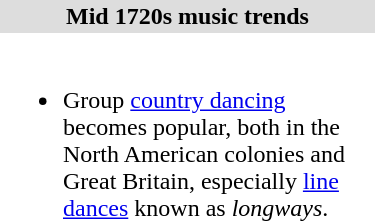<table align="right" border="0" width=250 cellpadding="2" cellspacing="0" style="margin-left:0.5em;" class="toccolours">
<tr>
<th style="background:#ddd;">Mid 1720s music trends</th>
</tr>
<tr>
<td><br><ul><li>Group <a href='#'>country dancing</a> becomes popular, both in the North American colonies and Great Britain, especially <a href='#'>line dances</a> known as <em>longways</em>.</li></ul></td>
</tr>
</table>
